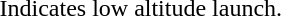<table>
<tr>
<td>Indicates low altitude launch.</td>
</tr>
</table>
